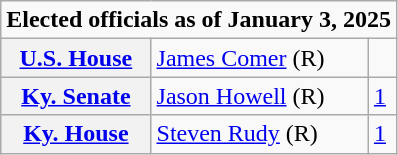<table class=wikitable>
<tr>
<td colspan="3"><strong>Elected officials as of January 3, 2025</strong></td>
</tr>
<tr>
<th scope=row><a href='#'>U.S. House</a></th>
<td><a href='#'>James Comer</a> (R)</td>
<td></td>
</tr>
<tr>
<th scope=row><a href='#'>Ky. Senate</a></th>
<td><a href='#'>Jason Howell</a> (R)</td>
<td><a href='#'>1</a></td>
</tr>
<tr>
<th scope=row><a href='#'>Ky. House</a></th>
<td><a href='#'>Steven Rudy</a> (R)</td>
<td><a href='#'>1</a></td>
</tr>
</table>
